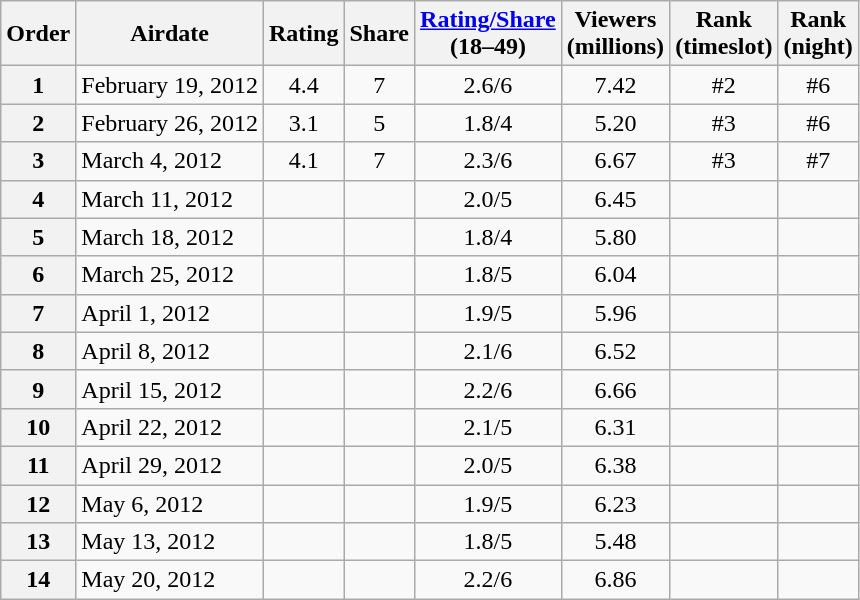<table class="wikitable sortable">
<tr>
<th>Order</th>
<th>Airdate</th>
<th>Rating</th>
<th>Share</th>
<th><a href='#'>Rating/Share</a><br>(18–49)</th>
<th>Viewers<br>(millions)</th>
<th>Rank<br>(timeslot)</th>
<th>Rank<br>(night)</th>
</tr>
<tr>
<th>1</th>
<td>February 19, 2012</td>
<td style="text-align:center">4.4</td>
<td style="text-align:center">7</td>
<td style="text-align:center">2.6/6</td>
<td style="text-align:center">7.42</td>
<td style="text-align:center">#2</td>
<td style="text-align:center">#6</td>
</tr>
<tr>
<th>2</th>
<td>February 26, 2012</td>
<td style="text-align:center">3.1</td>
<td style="text-align:center">5</td>
<td style="text-align:center">1.8/4</td>
<td style="text-align:center">5.20</td>
<td style="text-align:center">#3</td>
<td style="text-align:center">#6</td>
</tr>
<tr>
<th>3</th>
<td>March 4, 2012</td>
<td style="text-align:center">4.1</td>
<td style="text-align:center">7</td>
<td style="text-align:center">2.3/6</td>
<td style="text-align:center">6.67</td>
<td style="text-align:center">#3</td>
<td style="text-align:center">#7</td>
</tr>
<tr>
<th>4</th>
<td>March 11, 2012</td>
<td></td>
<td></td>
<td style="text-align:center">2.0/5</td>
<td style="text-align:center">6.45</td>
<td></td>
<td></td>
</tr>
<tr>
<th>5</th>
<td>March 18, 2012</td>
<td></td>
<td></td>
<td style="text-align:center">1.8/4</td>
<td style="text-align:center">5.80</td>
<td></td>
<td></td>
</tr>
<tr>
<th>6</th>
<td>March 25, 2012</td>
<td></td>
<td></td>
<td style="text-align:center">1.8/5</td>
<td style="text-align:center">6.04</td>
<td></td>
<td></td>
</tr>
<tr>
<th>7</th>
<td>April 1, 2012</td>
<td></td>
<td></td>
<td style="text-align:center">1.9/5</td>
<td style="text-align:center">5.96</td>
<td></td>
<td></td>
</tr>
<tr>
<th>8</th>
<td>April 8, 2012</td>
<td></td>
<td></td>
<td style="text-align:center">2.1/6</td>
<td style="text-align:center">6.52</td>
<td></td>
<td></td>
</tr>
<tr>
<th>9</th>
<td>April 15, 2012</td>
<td></td>
<td></td>
<td style="text-align:center">2.2/6</td>
<td style="text-align:center">6.66</td>
<td></td>
<td></td>
</tr>
<tr>
<th>10</th>
<td>April 22, 2012</td>
<td></td>
<td></td>
<td style="text-align:center">2.1/5</td>
<td style="text-align:center">6.31</td>
<td></td>
<td></td>
</tr>
<tr>
<th>11</th>
<td>April 29, 2012</td>
<td></td>
<td></td>
<td style="text-align:center">2.0/5</td>
<td style="text-align:center">6.38</td>
<td></td>
<td></td>
</tr>
<tr>
<th>12</th>
<td>May 6, 2012</td>
<td></td>
<td></td>
<td style="text-align:center">1.9/5</td>
<td style="text-align:center">6.23</td>
<td></td>
<td></td>
</tr>
<tr>
<th>13</th>
<td>May 13, 2012</td>
<td></td>
<td></td>
<td style="text-align:center">1.8/5</td>
<td style="text-align:center">5.48</td>
<td></td>
<td></td>
</tr>
<tr>
<th>14</th>
<td>May 20, 2012</td>
<td></td>
<td></td>
<td style="text-align:center">2.2/6</td>
<td style="text-align:center">6.86</td>
<td></td>
<td></td>
</tr>
</table>
